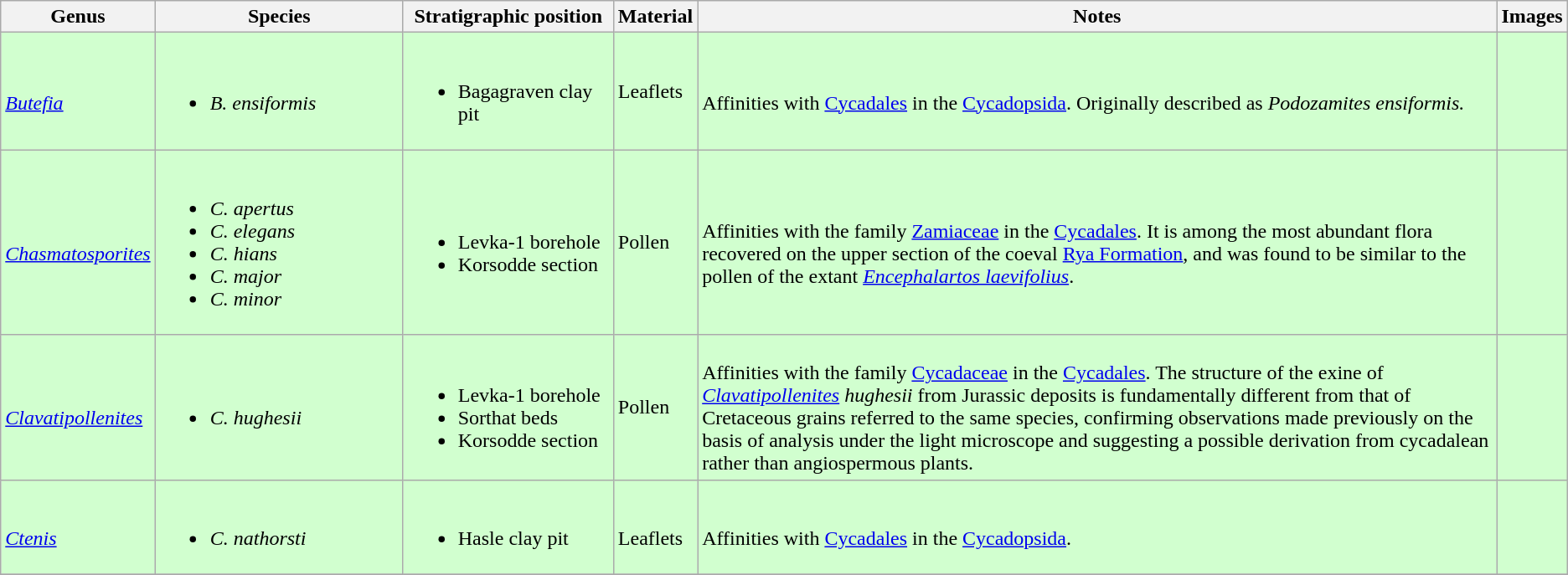<table class = "wikitable">
<tr>
<th>Genus</th>
<th width="190px">Species</th>
<th width="160px">Stratigraphic position</th>
<th>Material</th>
<th>Notes</th>
<th>Images</th>
</tr>
<tr>
<td style="background:#D1FFCF;"><br><em><a href='#'>Butefia</a></em></td>
<td style="background:#D1FFCF;"><br><ul><li><em>B. ensiformis</em></li></ul></td>
<td style="background:#D1FFCF;"><br><ul><li>Bagagraven clay pit</li></ul></td>
<td style="background:#D1FFCF;">Leaflets</td>
<td style="background:#D1FFCF;"><br>Affinities with <a href='#'>Cycadales</a> in the <a href='#'>Cycadopsida</a>. Originally described as <em>Podozamites ensiformis.</em></td>
<td style="background:#D1FFCF;"></td>
</tr>
<tr>
<td style="background:#D1FFCF;"><br><em><a href='#'>Chasmatosporites</a></em></td>
<td style="background:#D1FFCF;"><br><ul><li><em>C. apertus</em></li><li><em>C. elegans</em></li><li><em>C. hians</em></li><li><em>C. major</em></li><li><em>C. minor</em></li></ul></td>
<td style="background:#D1FFCF;"><br><ul><li>Levka-1 borehole</li><li>Korsodde section</li></ul></td>
<td style="background:#D1FFCF;">Pollen</td>
<td style="background:#D1FFCF;"><br>Affinities with the family <a href='#'>Zamiaceae</a> in the <a href='#'>Cycadales</a>. It is among the most abundant flora recovered on the upper section of the coeval <a href='#'>Rya Formation</a>, and was found to be similar to the pollen of the extant <em><a href='#'>Encephalartos laevifolius</a></em>.</td>
<td style="background:#D1FFCF;"><br></td>
</tr>
<tr>
<td style="background:#D1FFCF;"><br><em><a href='#'>Clavatipollenites</a></em></td>
<td style="background:#D1FFCF;"><br><ul><li><em>C. hughesii</em></li></ul></td>
<td style="background:#D1FFCF;"><br><ul><li>Levka-1 borehole</li><li>Sorthat beds</li><li>Korsodde section</li></ul></td>
<td style="background:#D1FFCF;">Pollen</td>
<td style="background:#D1FFCF;"><br>Affinities with the family <a href='#'>Cycadaceae</a> in the <a href='#'>Cycadales</a>. The structure of the exine of <em><a href='#'>Clavatipollenites</a> hughesii</em> from Jurassic deposits is fundamentally different from that of Cretaceous grains referred to the same species, confirming observations made previously on the basis of analysis under the light microscope and suggesting a possible derivation from cycadalean rather than angiospermous plants.</td>
<td style="background:#D1FFCF;"><br></td>
</tr>
<tr>
<td style="background:#D1FFCF;"><br><em><a href='#'>Ctenis</a></em></td>
<td style="background:#D1FFCF;"><br><ul><li><em>C. nathorsti</em></li></ul></td>
<td style="background:#D1FFCF;"><br><ul><li>Hasle clay pit</li></ul></td>
<td style="background:#D1FFCF;"><br>Leaflets</td>
<td style="background:#D1FFCF;"><br>Affinities with <a href='#'>Cycadales</a> in the <a href='#'>Cycadopsida</a>.</td>
<td style="background:#D1FFCF;"><br></td>
</tr>
<tr>
</tr>
</table>
